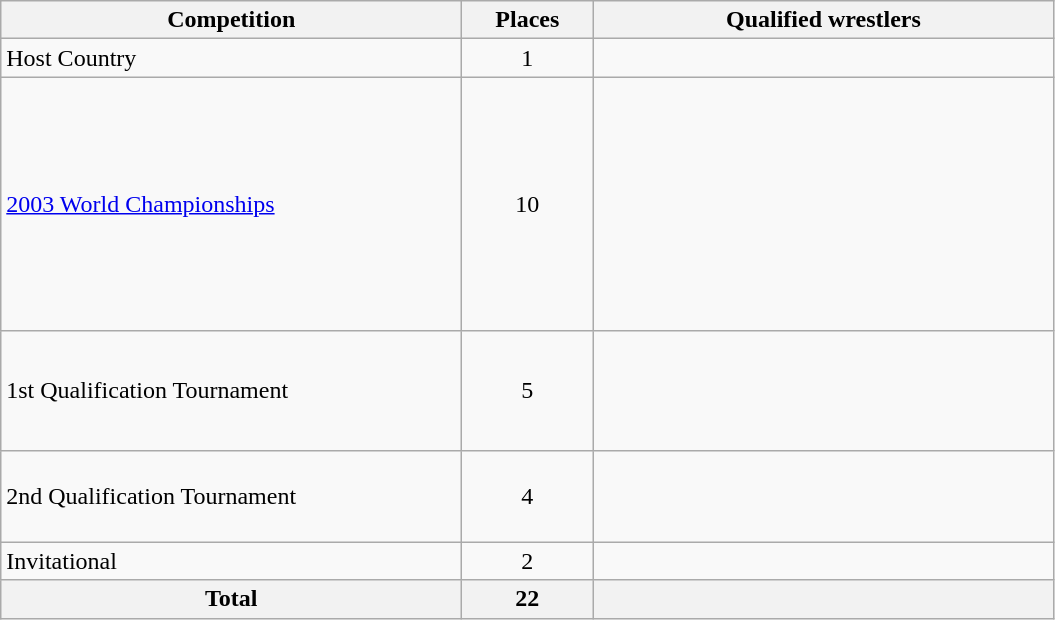<table class = "wikitable">
<tr>
<th width=300>Competition</th>
<th width=80>Places</th>
<th width=300>Qualified wrestlers</th>
</tr>
<tr>
<td>Host Country</td>
<td align="center">1</td>
<td></td>
</tr>
<tr>
<td><a href='#'>2003 World Championships</a></td>
<td align="center">10</td>
<td><br><br><br><br><br><br><br><br><br></td>
</tr>
<tr>
<td>1st Qualification Tournament</td>
<td align="center">5</td>
<td><br><br><br><br></td>
</tr>
<tr>
<td>2nd Qualification Tournament</td>
<td align="center">4</td>
<td><br><br><br></td>
</tr>
<tr>
<td>Invitational</td>
<td align="center">2</td>
<td><br></td>
</tr>
<tr>
<th>Total</th>
<th>22</th>
<th></th>
</tr>
</table>
